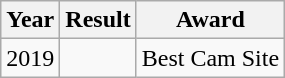<table class="wikitable">
<tr>
<th rowspan="1">Year</th>
<th>Result</th>
<th>Award</th>
</tr>
<tr>
<td 2019>2019</td>
<td></td>
<td>Best Cam Site</td>
</tr>
</table>
